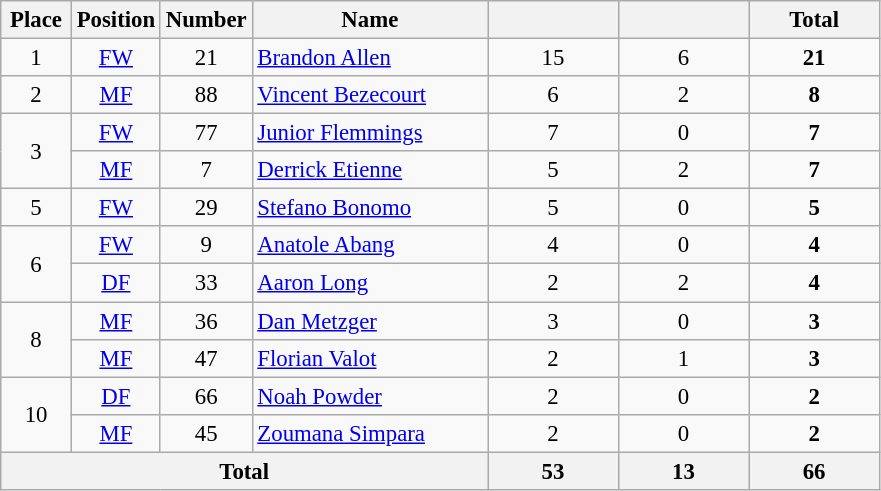<table class="wikitable" style="font-size: 95%; text-align: center;">
<tr>
<th width=40>Place</th>
<th width=40>Position</th>
<th width=40>Number</th>
<th width=150>Name</th>
<th width=80></th>
<th width=80></th>
<th width=80><strong>Total</strong></th>
</tr>
<tr>
<td>1</td>
<td><a href='#'>FW</a></td>
<td>21</td>
<td align="left"> <a href='#'>Brandon Allen</a></td>
<td>15</td>
<td>6</td>
<td><strong>21</strong></td>
</tr>
<tr>
<td>2</td>
<td><a href='#'>MF</a></td>
<td>88</td>
<td align="left"> <a href='#'>Vincent Bezecourt</a></td>
<td>6</td>
<td>2</td>
<td><strong>8</strong></td>
</tr>
<tr>
<td rowspan="2">3</td>
<td><a href='#'>FW</a></td>
<td>77</td>
<td align="left"> <a href='#'>Junior Flemmings</a></td>
<td>7</td>
<td>0</td>
<td><strong>7</strong></td>
</tr>
<tr>
<td><a href='#'>MF</a></td>
<td>7</td>
<td align="left"> <a href='#'>Derrick Etienne</a></td>
<td>5</td>
<td>2</td>
<td><strong>7</strong></td>
</tr>
<tr>
<td>5</td>
<td><a href='#'>FW</a></td>
<td>29</td>
<td align="left"> <a href='#'>Stefano Bonomo</a></td>
<td>5</td>
<td>0</td>
<td><strong>5</strong></td>
</tr>
<tr>
<td rowspan="2">6</td>
<td><a href='#'>FW</a></td>
<td>9</td>
<td align="left"> <a href='#'>Anatole Abang</a></td>
<td>4</td>
<td>0</td>
<td><strong>4</strong></td>
</tr>
<tr>
<td><a href='#'>DF</a></td>
<td>33</td>
<td align="left"> <a href='#'>Aaron Long</a></td>
<td>2</td>
<td>2</td>
<td><strong>4</strong></td>
</tr>
<tr>
<td rowspan="2">8</td>
<td><a href='#'>MF</a></td>
<td>36</td>
<td align="left"> <a href='#'>Dan Metzger</a></td>
<td>3</td>
<td>0</td>
<td><strong>3</strong></td>
</tr>
<tr>
<td><a href='#'>MF</a></td>
<td>47</td>
<td align="left"> <a href='#'>Florian Valot</a></td>
<td>2</td>
<td>1</td>
<td><strong>3</strong></td>
</tr>
<tr>
<td rowspan="2">10</td>
<td><a href='#'>DF</a></td>
<td>66</td>
<td align="left"> <a href='#'>Noah Powder</a></td>
<td>2</td>
<td>0</td>
<td><strong>2</strong></td>
</tr>
<tr>
<td><a href='#'>MF</a></td>
<td>45</td>
<td align="left"> <a href='#'>Zoumana Simpara</a></td>
<td>2</td>
<td>0</td>
<td><strong>2</strong></td>
</tr>
<tr>
<th colspan="4">Total</th>
<th>53</th>
<th>13</th>
<th>66</th>
</tr>
</table>
